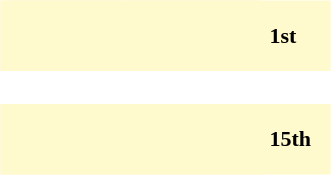<table border = "0" style = "float:right;">
<tr>
<td></td>
</tr>
<tr>
<td><div><br><table cellspacing="0" style="width: 220px; background:#fffacd;">
<tr>
<td style="width: 80px; height: 45px; background:#fffacd; "></td>
<td style="width: 90px; height: 45px; background:#fffacd; "></td>
<td style="font-size:11pt; padding: 4pt; line-height: 1.25em; color:black;"><strong>1st</strong></td>
</tr>
</table>
</div></td>
</tr>
<tr>
<td><div><br><table cellspacing="0" style="width: 220px; background:#fffacd;">
<tr>
<td style="width: 80px; height: 45px; background:#fffacd; "></td>
<td style="width: 90px; height: 45px; background:#fffacd; "></td>
<td style="font-size:11pt; padding: 4pt; line-height: 1.25em; color:black;"><strong>15th</strong></td>
</tr>
</table>
</div></td>
</tr>
</table>
